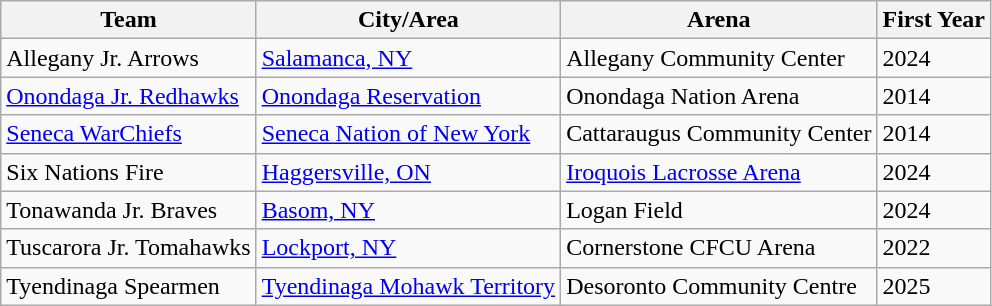<table class="wikitable">
<tr>
<th>Team</th>
<th>City/Area</th>
<th>Arena</th>
<th>First Year</th>
</tr>
<tr>
<td>Allegany Jr. Arrows</td>
<td><a href='#'>Salamanca, NY</a></td>
<td>Allegany Community Center</td>
<td>2024</td>
</tr>
<tr>
<td><a href='#'>Onondaga Jr. Redhawks</a></td>
<td><a href='#'>Onondaga Reservation</a></td>
<td>Onondaga Nation Arena</td>
<td>2014</td>
</tr>
<tr>
<td><a href='#'>Seneca WarChiefs</a></td>
<td><a href='#'>Seneca Nation of New York</a></td>
<td>Cattaraugus Community Center</td>
<td>2014</td>
</tr>
<tr>
<td>Six Nations Fire</td>
<td><a href='#'>Haggersville, ON</a></td>
<td><a href='#'>Iroquois Lacrosse Arena</a></td>
<td>2024</td>
</tr>
<tr>
<td>Tonawanda Jr. Braves</td>
<td><a href='#'>Basom, NY</a></td>
<td>Logan Field</td>
<td>2024</td>
</tr>
<tr>
<td>Tuscarora Jr. Tomahawks</td>
<td><a href='#'>Lockport, NY</a></td>
<td>Cornerstone CFCU Arena</td>
<td>2022</td>
</tr>
<tr>
<td>Tyendinaga Spearmen</td>
<td><a href='#'>Tyendinaga Mohawk Territory</a></td>
<td>Desoronto Community Centre</td>
<td>2025</td>
</tr>
</table>
